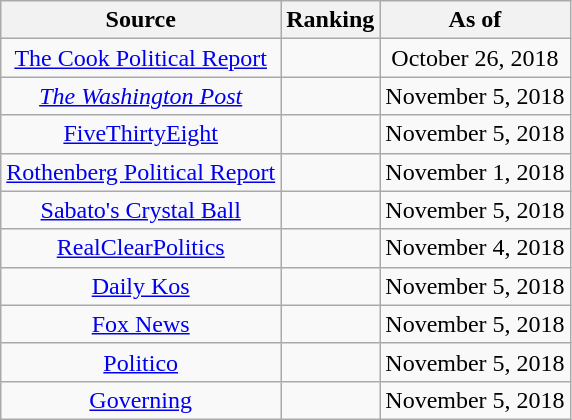<table class="wikitable" style="text-align:center">
<tr>
<th>Source</th>
<th>Ranking</th>
<th>As of</th>
</tr>
<tr>
<td><a href='#'>The Cook Political Report</a></td>
<td></td>
<td>October 26, 2018</td>
</tr>
<tr>
<td><em><a href='#'>The Washington Post</a></em></td>
<td></td>
<td>November 5, 2018</td>
</tr>
<tr>
<td><a href='#'>FiveThirtyEight</a></td>
<td></td>
<td>November 5, 2018</td>
</tr>
<tr>
<td><a href='#'>Rothenberg Political Report</a></td>
<td></td>
<td>November 1, 2018</td>
</tr>
<tr>
<td><a href='#'>Sabato's Crystal Ball</a></td>
<td></td>
<td>November 5, 2018</td>
</tr>
<tr>
<td><a href='#'>RealClearPolitics</a></td>
<td></td>
<td>November 4, 2018</td>
</tr>
<tr>
<td><a href='#'>Daily Kos</a></td>
<td></td>
<td>November 5, 2018</td>
</tr>
<tr>
<td><a href='#'>Fox News</a></td>
<td></td>
<td>November 5, 2018</td>
</tr>
<tr>
<td><a href='#'>Politico</a></td>
<td></td>
<td>November 5, 2018</td>
</tr>
<tr>
<td><a href='#'>Governing</a></td>
<td></td>
<td>November 5, 2018</td>
</tr>
</table>
